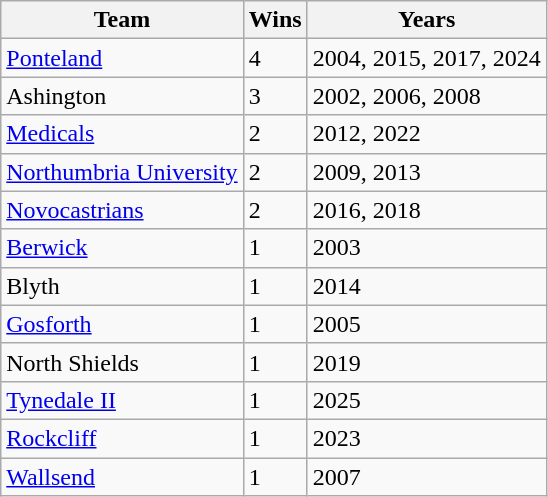<table class="wikitable">
<tr>
<th>Team</th>
<th>Wins</th>
<th>Years</th>
</tr>
<tr>
<td><a href='#'>Ponteland</a></td>
<td>4</td>
<td>2004, 2015, 2017, 2024</td>
</tr>
<tr>
<td>Ashington</td>
<td>3</td>
<td>2002, 2006, 2008</td>
</tr>
<tr>
<td><a href='#'>Medicals</a></td>
<td>2</td>
<td>2012, 2022</td>
</tr>
<tr>
<td><a href='#'>Northumbria University</a></td>
<td>2</td>
<td>2009, 2013</td>
</tr>
<tr>
<td><a href='#'>Novocastrians</a></td>
<td>2</td>
<td>2016, 2018</td>
</tr>
<tr>
<td><a href='#'>Berwick</a></td>
<td>1</td>
<td>2003</td>
</tr>
<tr>
<td>Blyth</td>
<td>1</td>
<td>2014</td>
</tr>
<tr>
<td><a href='#'>Gosforth</a></td>
<td>1</td>
<td>2005</td>
</tr>
<tr>
<td>North Shields</td>
<td>1</td>
<td>2019</td>
</tr>
<tr>
<td><a href='#'>Tynedale II</a></td>
<td>1</td>
<td>2025</td>
</tr>
<tr>
<td><a href='#'>Rockcliff</a></td>
<td>1</td>
<td>2023</td>
</tr>
<tr>
<td><a href='#'>Wallsend</a></td>
<td>1</td>
<td>2007</td>
</tr>
</table>
